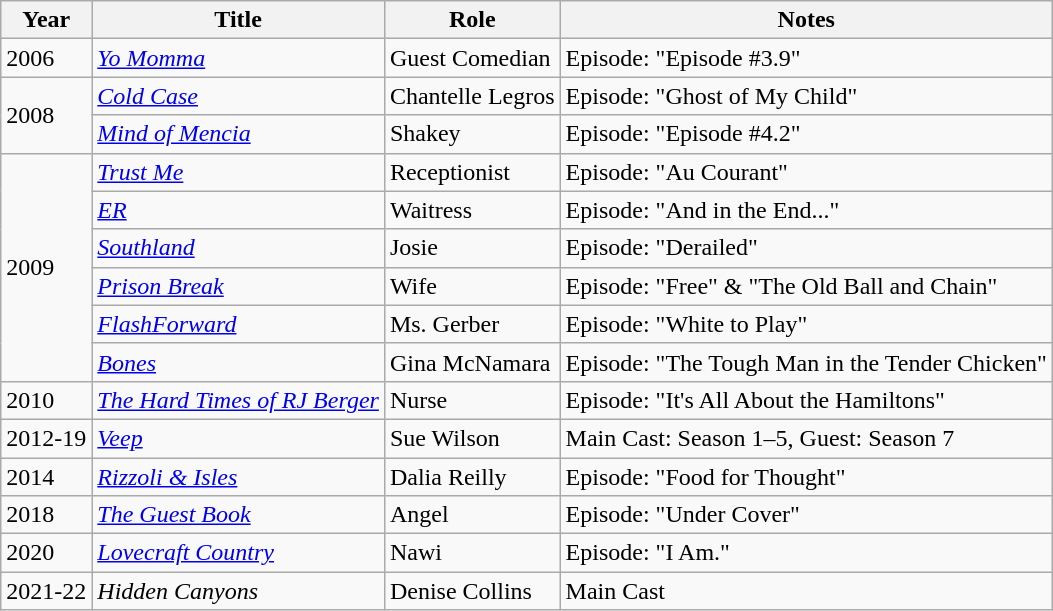<table class="wikitable plainrowheaders sortable" style="margin-right: 0;">
<tr>
<th>Year</th>
<th>Title</th>
<th>Role</th>
<th>Notes</th>
</tr>
<tr>
<td>2006</td>
<td><em><a href='#'>Yo Momma</a></em></td>
<td>Guest Comedian</td>
<td>Episode: "Episode #3.9"</td>
</tr>
<tr>
<td rowspan=2>2008</td>
<td><em><a href='#'>Cold Case</a></em></td>
<td>Chantelle Legros</td>
<td>Episode: "Ghost of My Child"</td>
</tr>
<tr>
<td><em><a href='#'>Mind of Mencia</a></em></td>
<td>Shakey</td>
<td>Episode: "Episode #4.2"</td>
</tr>
<tr>
<td rowspan=6>2009</td>
<td><em><a href='#'>Trust Me</a></em></td>
<td>Receptionist</td>
<td>Episode: "Au Courant"</td>
</tr>
<tr>
<td><em><a href='#'>ER</a></em></td>
<td>Waitress</td>
<td>Episode: "And in the End..."</td>
</tr>
<tr>
<td><em><a href='#'>Southland</a></em></td>
<td>Josie</td>
<td>Episode: "Derailed"</td>
</tr>
<tr>
<td><em><a href='#'>Prison Break</a></em></td>
<td>Wife</td>
<td>Episode: "Free" & "The Old Ball and Chain"</td>
</tr>
<tr>
<td><em><a href='#'>FlashForward</a></em></td>
<td>Ms. Gerber</td>
<td>Episode: "White to Play"</td>
</tr>
<tr>
<td><em><a href='#'>Bones</a></em></td>
<td>Gina McNamara</td>
<td>Episode: "The Tough Man in the Tender Chicken"</td>
</tr>
<tr>
<td>2010</td>
<td><em><a href='#'>The Hard Times of RJ Berger</a></em></td>
<td>Nurse</td>
<td>Episode: "It's All About the Hamiltons"</td>
</tr>
<tr>
<td>2012-19</td>
<td><em><a href='#'>Veep</a></em></td>
<td>Sue Wilson</td>
<td>Main Cast: Season 1–5, Guest: Season 7</td>
</tr>
<tr>
<td>2014</td>
<td><em><a href='#'>Rizzoli & Isles</a></em></td>
<td>Dalia Reilly</td>
<td>Episode: "Food for Thought"</td>
</tr>
<tr>
<td>2018</td>
<td><em><a href='#'>The Guest Book</a></em></td>
<td>Angel</td>
<td>Episode: "Under Cover"</td>
</tr>
<tr>
<td>2020</td>
<td><em><a href='#'>Lovecraft Country</a></em></td>
<td>Nawi</td>
<td>Episode: "I Am."</td>
</tr>
<tr>
<td>2021-22</td>
<td><em>Hidden Canyons</em></td>
<td>Denise Collins</td>
<td>Main Cast</td>
</tr>
</table>
